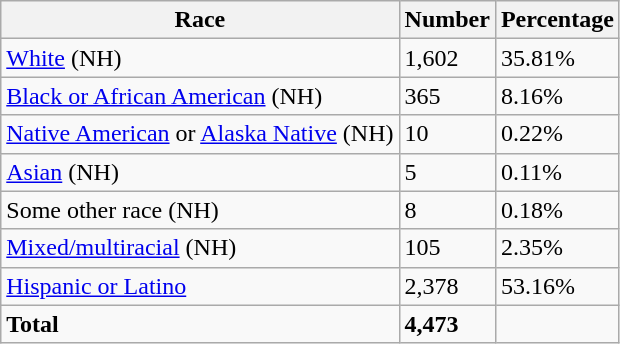<table class="wikitable">
<tr>
<th>Race</th>
<th>Number</th>
<th>Percentage</th>
</tr>
<tr>
<td><a href='#'>White</a> (NH)</td>
<td>1,602</td>
<td>35.81%</td>
</tr>
<tr>
<td><a href='#'>Black or African American</a> (NH)</td>
<td>365</td>
<td>8.16%</td>
</tr>
<tr>
<td><a href='#'>Native American</a> or <a href='#'>Alaska Native</a> (NH)</td>
<td>10</td>
<td>0.22%</td>
</tr>
<tr>
<td><a href='#'>Asian</a> (NH)</td>
<td>5</td>
<td>0.11%</td>
</tr>
<tr>
<td>Some other race (NH)</td>
<td>8</td>
<td>0.18%</td>
</tr>
<tr>
<td><a href='#'>Mixed/multiracial</a> (NH)</td>
<td>105</td>
<td>2.35%</td>
</tr>
<tr>
<td><a href='#'>Hispanic or Latino</a></td>
<td>2,378</td>
<td>53.16%</td>
</tr>
<tr>
<td><strong>Total</strong></td>
<td><strong>4,473</strong></td>
<td></td>
</tr>
</table>
